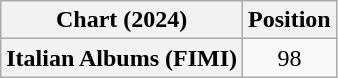<table class="wikitable plainrowheaders" style="text-align:center">
<tr>
<th scope="col">Chart (2024)</th>
<th scope="col">Position</th>
</tr>
<tr>
<th scope="row">Italian Albums (FIMI)</th>
<td>98</td>
</tr>
</table>
